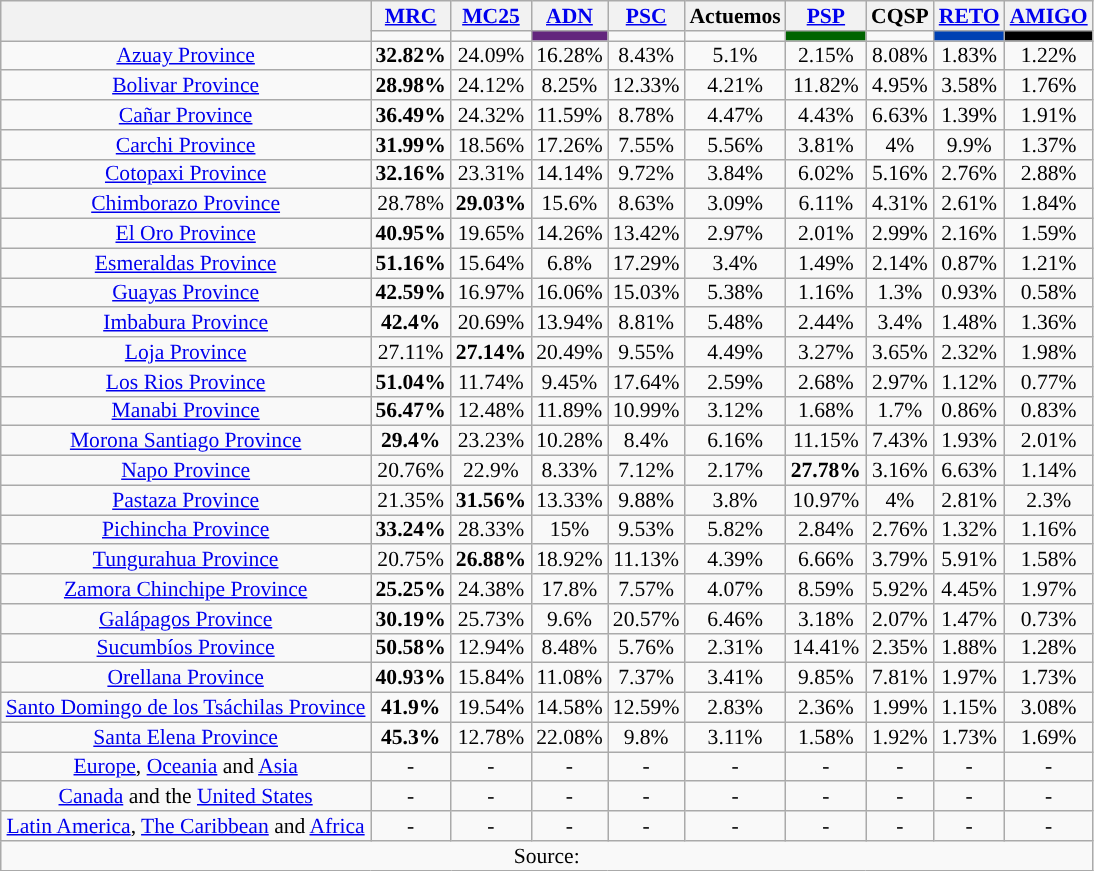<table class="wikitable" style="text-align:center;font-size:90%;line-height:13px">
<tr>
<th rowspan="2"></th>
<th><a href='#'>MRC</a></th>
<th><a href='#'>MC25</a></th>
<th><a href='#'>ADN</a></th>
<th><a href='#'>PSC</a></th>
<th>Actuemos</th>
<th><a href='#'>PSP</a></th>
<th>CQSP</th>
<th><a href='#'>RETO</a></th>
<th><a href='#'>AMIGO</a></th>
</tr>
<tr>
<td bgcolor=></td>
<td bgcolor=></td>
<td bgcolor="#63267D"></td>
<td></td>
<td></td>
<td bgcolor="#006400"></td>
<td></td>
<td bgcolor="#0041B3"></td>
<td bgcolor="black"></td>
</tr>
<tr>
<td><a href='#'>Azuay Province</a></td>
<td style="background:"><strong>32.82%</strong></td>
<td>24.09%</td>
<td>16.28%</td>
<td>8.43%</td>
<td>5.1%</td>
<td>2.15%</td>
<td>8.08%</td>
<td>1.83%</td>
<td>1.22%</td>
</tr>
<tr>
<td><a href='#'>Bolivar Province</a></td>
<td style="background:"><strong>28.98%</strong></td>
<td>24.12%</td>
<td>8.25%</td>
<td>12.33%</td>
<td>4.21%</td>
<td>11.82%</td>
<td>4.95%</td>
<td>3.58%</td>
<td>1.76%</td>
</tr>
<tr>
<td><a href='#'>Cañar Province</a></td>
<td style="background:"><strong>36.49%</strong></td>
<td>24.32%</td>
<td>11.59%</td>
<td>8.78%</td>
<td>4.47%</td>
<td>4.43%</td>
<td>6.63%</td>
<td>1.39%</td>
<td>1.91%</td>
</tr>
<tr>
<td><a href='#'>Carchi Province</a></td>
<td style="background:"><strong>31.99%</strong></td>
<td>18.56%</td>
<td>17.26%</td>
<td>7.55%</td>
<td>5.56%</td>
<td>3.81%</td>
<td>4%</td>
<td>9.9%</td>
<td>1.37%</td>
</tr>
<tr>
<td><a href='#'>Cotopaxi Province</a></td>
<td style="background:"><strong>32.16%</strong></td>
<td>23.31%</td>
<td>14.14%</td>
<td>9.72%</td>
<td>3.84%</td>
<td>6.02%</td>
<td>5.16%</td>
<td>2.76%</td>
<td>2.88%</td>
</tr>
<tr>
<td><a href='#'>Chimborazo Province</a></td>
<td>28.78%</td>
<td style="background:"><strong>29.03%</strong></td>
<td>15.6%</td>
<td>8.63%</td>
<td>3.09%</td>
<td>6.11%</td>
<td>4.31%</td>
<td>2.61%</td>
<td>1.84%</td>
</tr>
<tr>
<td><a href='#'>El Oro Province</a></td>
<td style="background:"><strong>40.95%</strong></td>
<td>19.65%</td>
<td>14.26%</td>
<td>13.42%</td>
<td>2.97%</td>
<td>2.01%</td>
<td>2.99%</td>
<td>2.16%</td>
<td>1.59%</td>
</tr>
<tr>
<td><a href='#'>Esmeraldas Province</a></td>
<td style="background:"><strong>51.16%</strong></td>
<td>15.64%</td>
<td>6.8%</td>
<td>17.29%</td>
<td>3.4%</td>
<td>1.49%</td>
<td>2.14%</td>
<td>0.87%</td>
<td>1.21%</td>
</tr>
<tr>
<td><a href='#'>Guayas Province</a></td>
<td style="background:"><strong>42.59%</strong></td>
<td>16.97%</td>
<td>16.06%</td>
<td>15.03%</td>
<td>5.38%</td>
<td>1.16%</td>
<td>1.3%</td>
<td>0.93%</td>
<td>0.58%</td>
</tr>
<tr>
<td><a href='#'>Imbabura Province</a></td>
<td style="background:"><strong>42.4%</strong></td>
<td>20.69%</td>
<td>13.94%</td>
<td>8.81%</td>
<td>5.48%</td>
<td>2.44%</td>
<td>3.4%</td>
<td>1.48%</td>
<td>1.36%</td>
</tr>
<tr>
<td><a href='#'>Loja Province</a></td>
<td>27.11%</td>
<td style="background:"><strong>27.14%</strong></td>
<td>20.49%</td>
<td>9.55%</td>
<td>4.49%</td>
<td>3.27%</td>
<td>3.65%</td>
<td>2.32%</td>
<td>1.98%</td>
</tr>
<tr>
<td><a href='#'>Los Rios Province</a></td>
<td style="background:"><strong>51.04%</strong></td>
<td>11.74%</td>
<td>9.45%</td>
<td>17.64%</td>
<td>2.59%</td>
<td>2.68%</td>
<td>2.97%</td>
<td>1.12%</td>
<td>0.77%</td>
</tr>
<tr>
<td><a href='#'>Manabi Province</a></td>
<td style="background:"><strong>56.47%</strong></td>
<td>12.48%</td>
<td>11.89%</td>
<td>10.99%</td>
<td>3.12%</td>
<td>1.68%</td>
<td>1.7%</td>
<td>0.86%</td>
<td>0.83%</td>
</tr>
<tr>
<td><a href='#'>Morona Santiago Province</a></td>
<td style="background:"><strong>29.4%</strong></td>
<td>23.23%</td>
<td>10.28%</td>
<td>8.4%</td>
<td>6.16%</td>
<td>11.15%</td>
<td>7.43%</td>
<td>1.93%</td>
<td>2.01%</td>
</tr>
<tr>
<td><a href='#'>Napo Province</a></td>
<td>20.76%</td>
<td>22.9%</td>
<td>8.33%</td>
<td>7.12%</td>
<td>2.17%</td>
<td style="background:"><strong>27.78%</strong></td>
<td>3.16%</td>
<td>6.63%</td>
<td>1.14%</td>
</tr>
<tr>
<td><a href='#'>Pastaza Province</a></td>
<td>21.35%</td>
<td style="background:"><strong>31.56%</strong></td>
<td>13.33%</td>
<td>9.88%</td>
<td>3.8%</td>
<td>10.97%</td>
<td>4%</td>
<td>2.81%</td>
<td>2.3%</td>
</tr>
<tr>
<td><a href='#'>Pichincha Province</a></td>
<td style="background:"><strong>33.24%</strong></td>
<td>28.33%</td>
<td>15%</td>
<td>9.53%</td>
<td>5.82%</td>
<td>2.84%</td>
<td>2.76%</td>
<td>1.32%</td>
<td>1.16%</td>
</tr>
<tr>
<td><a href='#'>Tungurahua Province</a></td>
<td>20.75%</td>
<td style="background:"><strong>26.88%</strong></td>
<td>18.92%</td>
<td>11.13%</td>
<td>4.39%</td>
<td>6.66%</td>
<td>3.79%</td>
<td>5.91%</td>
<td>1.58%</td>
</tr>
<tr>
<td><a href='#'>Zamora Chinchipe Province</a></td>
<td style="background:"><strong>25.25%</strong></td>
<td>24.38%</td>
<td>17.8%</td>
<td>7.57%</td>
<td>4.07%</td>
<td>8.59%</td>
<td>5.92%</td>
<td>4.45%</td>
<td>1.97%</td>
</tr>
<tr>
<td><a href='#'>Galápagos Province</a></td>
<td style="background:"><strong>30.19%</strong></td>
<td>25.73%</td>
<td>9.6%</td>
<td>20.57%</td>
<td>6.46%</td>
<td>3.18%</td>
<td>2.07%</td>
<td>1.47%</td>
<td>0.73%</td>
</tr>
<tr>
<td><a href='#'>Sucumbíos Province</a></td>
<td style="background:"><strong>50.58%</strong></td>
<td>12.94%</td>
<td>8.48%</td>
<td>5.76%</td>
<td>2.31%</td>
<td>14.41%</td>
<td>2.35%</td>
<td>1.88%</td>
<td>1.28%</td>
</tr>
<tr>
<td><a href='#'>Orellana Province</a></td>
<td style="background:"><strong>40.93%</strong></td>
<td>15.84%</td>
<td>11.08%</td>
<td>7.37%</td>
<td>3.41%</td>
<td>9.85%</td>
<td>7.81%</td>
<td>1.97%</td>
<td>1.73%</td>
</tr>
<tr>
<td><a href='#'>Santo Domingo de los Tsáchilas Province</a></td>
<td style="background:"><strong>41.9%</strong></td>
<td>19.54%</td>
<td>14.58%</td>
<td>12.59%</td>
<td>2.83%</td>
<td>2.36%</td>
<td>1.99%</td>
<td>1.15%</td>
<td>3.08%</td>
</tr>
<tr>
<td><a href='#'>Santa Elena Province</a></td>
<td style="background:"><strong>45.3%</strong></td>
<td>12.78%</td>
<td>22.08%</td>
<td>9.8%</td>
<td>3.11%</td>
<td>1.58%</td>
<td>1.92%</td>
<td>1.73%</td>
<td>1.69%</td>
</tr>
<tr>
<td><a href='#'>Europe</a>, <a href='#'>Oceania</a> and <a href='#'>Asia</a></td>
<td>-</td>
<td>-</td>
<td>-</td>
<td>-</td>
<td>-</td>
<td>-</td>
<td>-</td>
<td>-</td>
<td>-</td>
</tr>
<tr>
<td><a href='#'>Canada</a> and the <a href='#'>United States</a></td>
<td>-</td>
<td>-</td>
<td>-</td>
<td>-</td>
<td>-</td>
<td>-</td>
<td>-</td>
<td>-</td>
<td>-</td>
</tr>
<tr>
<td><a href='#'>Latin America</a>, <a href='#'>The Caribbean</a> and <a href='#'>Africa</a></td>
<td>-</td>
<td>-</td>
<td>-</td>
<td>-</td>
<td>-</td>
<td>-</td>
<td>-</td>
<td>-</td>
<td>-</td>
</tr>
<tr>
<td colspan="10">Source: </td>
</tr>
</table>
